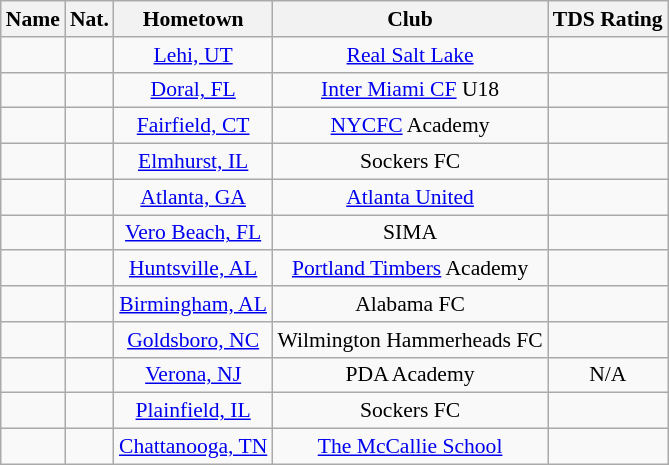<table class="wikitable" style="font-size:90%; text-align:center;" border="1">
<tr>
<th>Name</th>
<th>Nat.</th>
<th>Hometown</th>
<th>Club</th>
<th>TDS Rating</th>
</tr>
<tr>
<td></td>
<td></td>
<td><a href='#'>Lehi, UT</a></td>
<td><a href='#'>Real Salt Lake</a></td>
<td></td>
</tr>
<tr>
<td></td>
<td></td>
<td><a href='#'>Doral, FL</a></td>
<td><a href='#'>Inter Miami CF</a> U18</td>
<td></td>
</tr>
<tr>
<td></td>
<td></td>
<td><a href='#'>Fairfield, CT</a></td>
<td><a href='#'>NYCFC</a> Academy</td>
<td></td>
</tr>
<tr>
<td></td>
<td></td>
<td><a href='#'>Elmhurst, IL</a></td>
<td>Sockers FC</td>
<td></td>
</tr>
<tr>
<td></td>
<td></td>
<td><a href='#'>Atlanta, GA</a></td>
<td><a href='#'>Atlanta United</a></td>
<td></td>
</tr>
<tr>
<td></td>
<td></td>
<td><a href='#'>Vero Beach, FL</a></td>
<td>SIMA</td>
<td></td>
</tr>
<tr>
<td></td>
<td></td>
<td><a href='#'>Huntsville, AL</a></td>
<td><a href='#'>Portland Timbers</a> Academy</td>
<td></td>
</tr>
<tr>
<td></td>
<td></td>
<td><a href='#'>Birmingham, AL</a></td>
<td>Alabama FC</td>
<td></td>
</tr>
<tr>
<td></td>
<td></td>
<td><a href='#'>Goldsboro, NC</a></td>
<td>Wilmington Hammerheads FC</td>
<td></td>
</tr>
<tr>
<td></td>
<td></td>
<td><a href='#'>Verona, NJ</a></td>
<td>PDA Academy</td>
<td>N/A</td>
</tr>
<tr>
<td></td>
<td></td>
<td><a href='#'>Plainfield, IL</a></td>
<td>Sockers FC</td>
<td></td>
</tr>
<tr>
<td></td>
<td></td>
<td><a href='#'>Chattanooga, TN</a></td>
<td><a href='#'>The McCallie School</a></td>
<td></td>
</tr>
</table>
